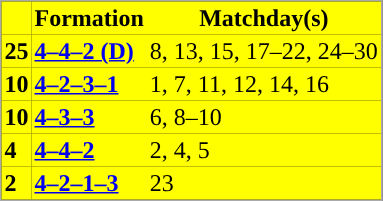<table class="toccolours" border="0" cellpadding="2" cellspacing="0" align="center" style="margin: 0.5em 0 1em 1em; background: #000000; border: 1px #aaaaaa solid;">
<tr bgcolor=#FFFF00>
<th></th>
<th>Formation</th>
<th>Matchday(s)</th>
</tr>
<tr bgcolor=#FFFF00>
<td><strong>25</strong></td>
<td><a href='#'><span><strong>4–4–2 (D)</strong></span></a></td>
<td>8, 13, 15, 17–22, 24–30</td>
</tr>
<tr bgcolor=#FFFF00>
<td><strong>10</strong></td>
<td><a href='#'><span><strong>4–2–3–1</strong></span></a></td>
<td>1, 7, 11, 12, 14, 16</td>
</tr>
<tr bgcolor=#FFFF00>
<td><strong>10</strong></td>
<td><a href='#'><span><strong>4–3–3</strong></span></a></td>
<td>6, 8–10</td>
</tr>
<tr bgcolor=#FFFF00>
<td><strong>4</strong></td>
<td><a href='#'><span><strong>4–4–2</strong></span></a></td>
<td>2, 4, 5</td>
</tr>
<tr bgcolor=#FFFF00>
<td><strong>2</strong></td>
<td><a href='#'><span><strong>4–2–1–3</strong></span></a></td>
<td>23</td>
</tr>
</table>
